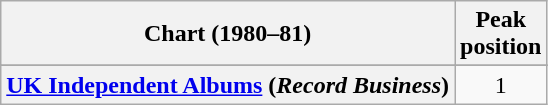<table class="wikitable sortable plainrowheaders">
<tr>
<th scope="col">Chart (1980–81)</th>
<th scope="col">Peak<br>position</th>
</tr>
<tr>
</tr>
<tr>
<th scope="row"><a href='#'>UK Independent Albums</a> (<em>Record Business</em>)</th>
<td style="text-align:center;">1</td>
</tr>
</table>
